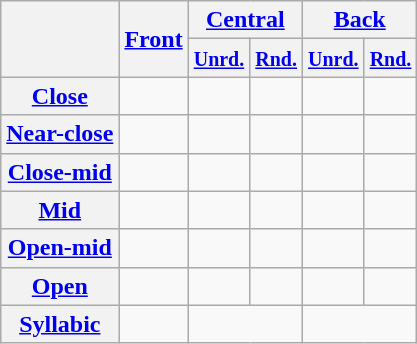<table class="wikitable" style="text-align: center;">
<tr>
<th rowspan="2"></th>
<th rowspan="2"><a href='#'>Front</a></th>
<th colspan="2"><a href='#'>Central</a></th>
<th colspan="2"><a href='#'>Back</a></th>
</tr>
<tr>
<th><a href='#'><small>Unrd.</small></a></th>
<th><a href='#'><small>Rnd.</small></a></th>
<th><a href='#'><small>Unrd.</small></a></th>
<th><a href='#'><small>Rnd.</small></a></th>
</tr>
<tr>
<th><a href='#'>Close</a></th>
<td></td>
<td></td>
<td></td>
<td></td>
<td></td>
</tr>
<tr>
<th><a href='#'>Near-close</a></th>
<td></td>
<td></td>
<td></td>
<td></td>
<td></td>
</tr>
<tr>
<th><a href='#'>Close-mid</a></th>
<td></td>
<td></td>
<td></td>
<td></td>
<td></td>
</tr>
<tr>
<th><a href='#'>Mid</a></th>
<td></td>
<td></td>
<td></td>
<td></td>
<td></td>
</tr>
<tr>
<th><a href='#'>Open-mid</a></th>
<td></td>
<td></td>
<td></td>
<td></td>
<td></td>
</tr>
<tr>
<th><a href='#'>Open</a></th>
<td></td>
<td></td>
<td></td>
<td></td>
<td></td>
</tr>
<tr>
<th><a href='#'>Syllabic</a></th>
<td></td>
<td colspan="2"></td>
<td colspan="2"></td>
</tr>
</table>
